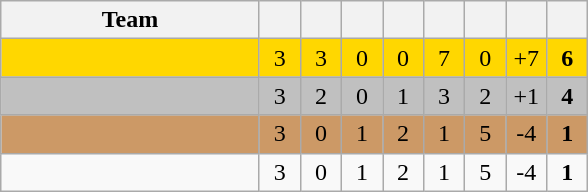<table class="wikitable" style="text-align: center;">
<tr>
<th width=165>Team</th>
<th width=20></th>
<th width=20></th>
<th width=20></th>
<th width=20></th>
<th width=20></th>
<th width=20></th>
<th width=20></th>
<th width=20></th>
</tr>
<tr style="background:gold;">
<td align=left></td>
<td>3</td>
<td>3</td>
<td>0</td>
<td>0</td>
<td>7</td>
<td>0</td>
<td>+7</td>
<td><strong>6</strong></td>
</tr>
<tr style="background:silver;">
<td align=left></td>
<td>3</td>
<td>2</td>
<td>0</td>
<td>1</td>
<td>3</td>
<td>2</td>
<td>+1</td>
<td><strong>4</strong></td>
</tr>
<tr style="background:#c96;">
<td align=left></td>
<td>3</td>
<td>0</td>
<td>1</td>
<td>2</td>
<td>1</td>
<td>5</td>
<td>-4</td>
<td><strong>1</strong></td>
</tr>
<tr>
<td align=left></td>
<td>3</td>
<td>0</td>
<td>1</td>
<td>2</td>
<td>1</td>
<td>5</td>
<td>-4</td>
<td><strong>1</strong></td>
</tr>
</table>
